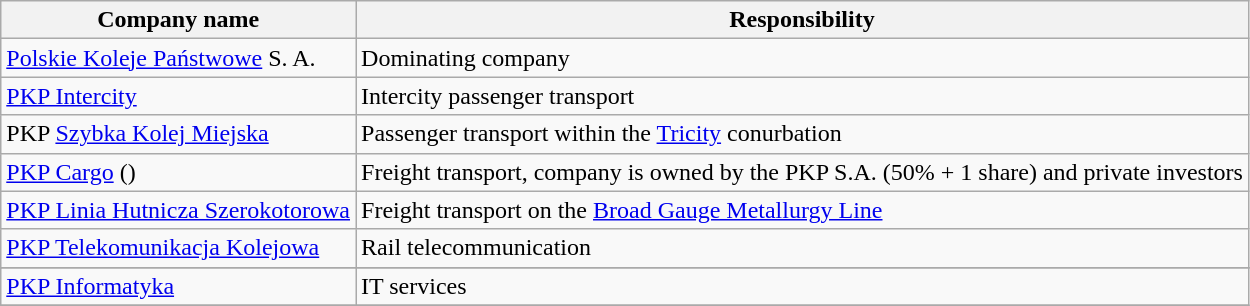<table class="wikitable">
<tr>
<th>Company name</th>
<th>Responsibility</th>
</tr>
<tr>
<td><a href='#'>Polskie Koleje Państwowe</a> S. A.</td>
<td>Dominating company</td>
</tr>
<tr>
<td><a href='#'>PKP Intercity</a></td>
<td>Intercity passenger transport</td>
</tr>
<tr>
<td>PKP <a href='#'>Szybka Kolej Miejska</a></td>
<td>Passenger transport within the <a href='#'>Tricity</a> conurbation</td>
</tr>
<tr>
<td><a href='#'>PKP Cargo</a> ()</td>
<td>Freight transport, company is owned by the PKP S.A. (50% + 1 share) and private investors</td>
</tr>
<tr>
<td><a href='#'>PKP Linia Hutnicza Szerokotorowa</a></td>
<td>Freight transport on the <a href='#'>Broad Gauge Metallurgy Line</a></td>
</tr>
<tr>
<td><a href='#'>PKP Telekomunikacja Kolejowa</a></td>
<td>Rail telecommunication</td>
</tr>
<tr>
</tr>
<tr>
<td><a href='#'>PKP Informatyka</a></td>
<td>IT services</td>
</tr>
<tr>
</tr>
</table>
